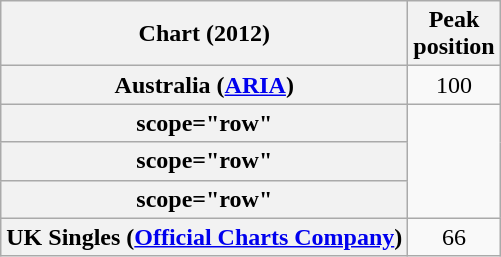<table class="wikitable sortable plainrowheaders">
<tr>
<th scope="col">Chart (2012)</th>
<th scope="col">Peak<br>position</th>
</tr>
<tr>
<th scope="row">Australia (<a href='#'>ARIA</a>)</th>
<td align="center">100</td>
</tr>
<tr>
<th>scope="row"</th>
</tr>
<tr>
<th>scope="row"</th>
</tr>
<tr>
<th>scope="row"</th>
</tr>
<tr>
<th scope="row">UK Singles (<a href='#'>Official Charts Company</a>)</th>
<td align="center">66</td>
</tr>
</table>
